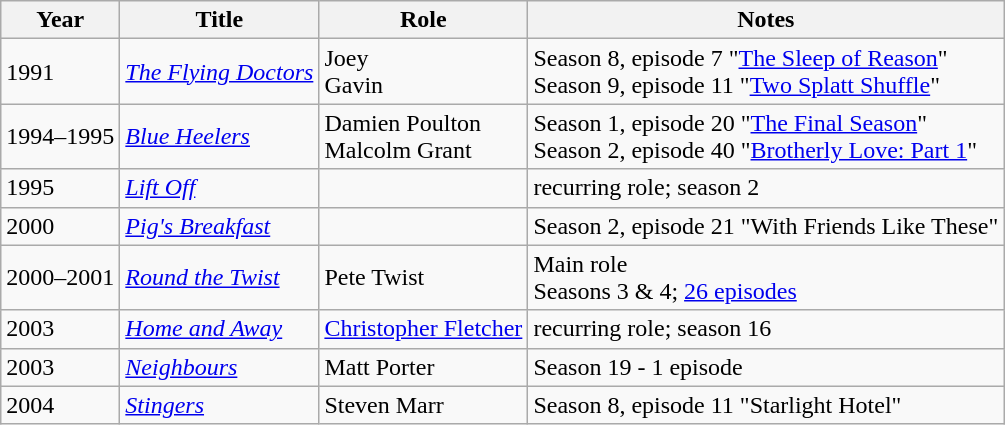<table class="wikitable sortable">
<tr>
<th>Year</th>
<th>Title</th>
<th>Role</th>
<th class="unsortable">Notes</th>
</tr>
<tr>
<td>1991</td>
<td><em><a href='#'>The Flying Doctors</a></em></td>
<td>Joey <br> Gavin</td>
<td>Season 8, episode 7 "<a href='#'>The Sleep of Reason</a>" <br> Season 9, episode 11 "<a href='#'>Two Splatt Shuffle</a>"</td>
</tr>
<tr>
<td>1994–1995</td>
<td><em><a href='#'>Blue Heelers</a></em></td>
<td>Damien Poulton <br> Malcolm Grant</td>
<td>Season 1, episode 20 "<a href='#'>The Final Season</a>" <br> Season 2, episode 40 "<a href='#'>Brotherly Love: Part 1</a>"</td>
</tr>
<tr>
<td>1995</td>
<td><em><a href='#'>Lift Off</a></em></td>
<td></td>
<td>recurring role; season 2</td>
</tr>
<tr>
<td>2000</td>
<td><em><a href='#'>Pig's Breakfast</a></em></td>
<td></td>
<td>Season 2, episode 21 "With Friends Like These"</td>
</tr>
<tr>
<td>2000–2001</td>
<td><em><a href='#'>Round the Twist</a></em></td>
<td>Pete Twist</td>
<td>Main role <br> Seasons 3 & 4; <a href='#'>26 episodes</a></td>
</tr>
<tr>
<td>2003</td>
<td><em><a href='#'>Home and Away</a></em></td>
<td><a href='#'>Christopher Fletcher</a></td>
<td>recurring role; season 16</td>
</tr>
<tr>
<td>2003</td>
<td><em><a href='#'>Neighbours</a></em></td>
<td>Matt Porter</td>
<td>Season 19 - 1 episode</td>
</tr>
<tr>
<td>2004</td>
<td><em><a href='#'>Stingers</a></em></td>
<td>Steven Marr</td>
<td>Season 8, episode 11 "Starlight Hotel"</td>
</tr>
</table>
